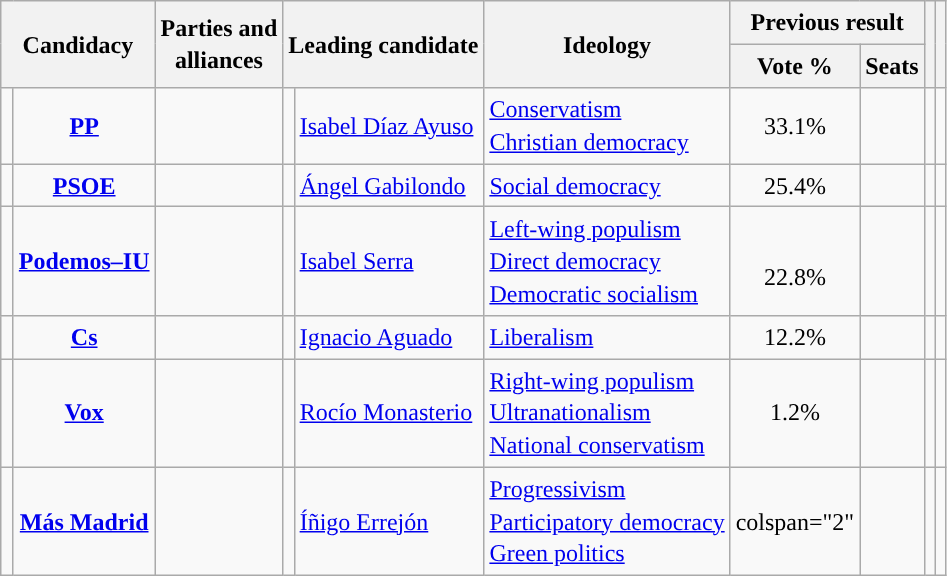<table class="wikitable" style="line-height:1.35em; text-align:left;">
<tr>
<th colspan="2" rowspan="2">Candidacy</th>
<th rowspan="2">Parties and<br>alliances</th>
<th colspan="2" rowspan="2">Leading candidate</th>
<th rowspan="2">Ideology</th>
<th colspan="2">Previous result</th>
<th rowspan="2"></th>
<th rowspan="2"></th>
</tr>
<tr>
<th>Vote %</th>
<th>Seats</th>
</tr>
<tr>
<td width="1" style="color:inherit;background:"></td>
<td align="center"><strong><a href='#'>PP</a></strong></td>
<td></td>
<td></td>
<td><a href='#'>Isabel Díaz Ayuso</a></td>
<td><a href='#'>Conservatism</a><br><a href='#'>Christian democracy</a></td>
<td align="center">33.1%</td>
<td></td>
<td></td>
<td></td>
</tr>
<tr>
<td style="color:inherit;background:"></td>
<td align="center"><strong><a href='#'>PSOE</a></strong></td>
<td></td>
<td></td>
<td><a href='#'>Ángel Gabilondo</a></td>
<td><a href='#'>Social democracy</a></td>
<td align="center">25.4%</td>
<td></td>
<td></td>
<td></td>
</tr>
<tr>
<td style="color:inherit;background:"></td>
<td align="center"><strong><a href='#'>Podemos–IU</a></strong></td>
<td></td>
<td></td>
<td><a href='#'>Isabel Serra</a></td>
<td><a href='#'>Left-wing populism</a><br><a href='#'>Direct democracy</a><br><a href='#'>Democratic socialism</a></td>
<td align="center"><br>22.8%<br></td>
<td></td>
<td></td>
<td><br><br><br></td>
</tr>
<tr>
<td style="color:inherit;background:"></td>
<td align="center"><strong><a href='#'>Cs</a></strong></td>
<td></td>
<td></td>
<td><a href='#'>Ignacio Aguado</a></td>
<td><a href='#'>Liberalism</a></td>
<td align="center">12.2%</td>
<td></td>
<td></td>
<td></td>
</tr>
<tr>
<td style="color:inherit;background:"></td>
<td align="center"><strong><a href='#'>Vox</a></strong></td>
<td></td>
<td></td>
<td><a href='#'>Rocío Monasterio</a></td>
<td><a href='#'>Right-wing populism</a><br><a href='#'>Ultranationalism</a><br><a href='#'>National conservatism</a></td>
<td align="center">1.2%</td>
<td></td>
<td></td>
<td></td>
</tr>
<tr>
<td style="color:inherit;background:"></td>
<td align="center"><strong><a href='#'>Más Madrid</a></strong></td>
<td></td>
<td></td>
<td><a href='#'>Íñigo Errejón</a></td>
<td><a href='#'>Progressivism</a><br><a href='#'>Participatory democracy</a><br><a href='#'>Green politics</a></td>
<td>colspan="2" </td>
<td></td>
<td><br><br></td>
</tr>
</table>
